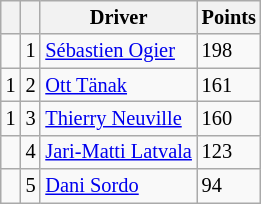<table class="wikitable" style="font-size: 85%;">
<tr>
<th></th>
<th></th>
<th>Driver</th>
<th>Points</th>
</tr>
<tr>
<td align="left"></td>
<td align="center">1</td>
<td> <a href='#'>Sébastien Ogier</a></td>
<td align="left">198</td>
</tr>
<tr>
<td align="left"> 1</td>
<td align="center">2</td>
<td> <a href='#'>Ott Tänak</a></td>
<td align="left">161</td>
</tr>
<tr>
<td align="left"> 1</td>
<td align="center">3</td>
<td> <a href='#'>Thierry Neuville</a></td>
<td align="left">160</td>
</tr>
<tr>
<td align="left"></td>
<td align="center">4</td>
<td> <a href='#'>Jari-Matti Latvala</a></td>
<td align="left">123</td>
</tr>
<tr>
<td align="left"></td>
<td align="center">5</td>
<td> <a href='#'>Dani Sordo</a></td>
<td align="left">94</td>
</tr>
</table>
